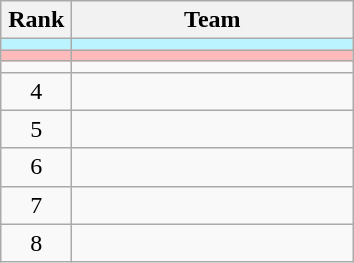<table class="wikitable">
<tr>
<th width=40>Rank</th>
<th width=180>Team</th>
</tr>
<tr bgcolor=#BBF3FF>
<td align=center></td>
<td></td>
</tr>
<tr bgcolor=#FFBBBB>
<td align=center></td>
<td></td>
</tr>
<tr>
<td align=center></td>
<td></td>
</tr>
<tr>
<td align=center>4</td>
<td></td>
</tr>
<tr>
<td align=center>5</td>
<td></td>
</tr>
<tr>
<td align=center>6</td>
<td></td>
</tr>
<tr>
<td align=center>7</td>
<td></td>
</tr>
<tr>
<td align=center>8</td>
<td></td>
</tr>
</table>
